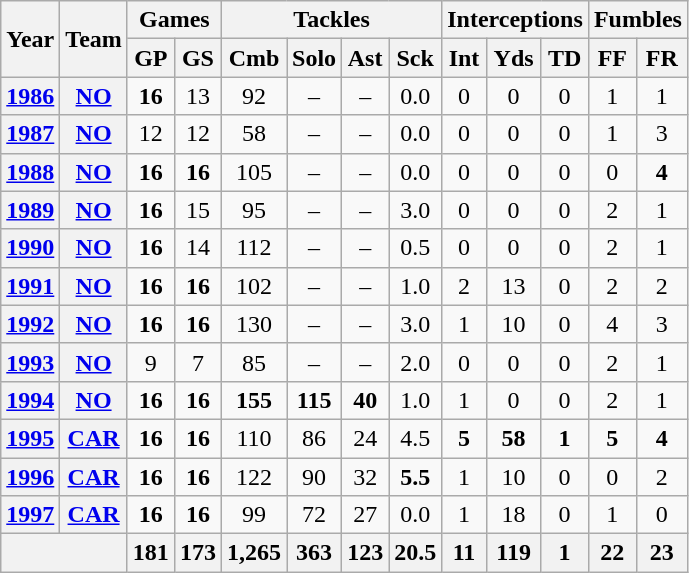<table class="wikitable sortable" style="text-align: center;">
<tr>
<th rowspan="2">Year</th>
<th rowspan="2">Team</th>
<th colspan="2">Games</th>
<th colspan="4">Tackles</th>
<th colspan="3">Interceptions</th>
<th colspan="2">Fumbles</th>
</tr>
<tr>
<th>GP</th>
<th>GS</th>
<th>Cmb</th>
<th>Solo</th>
<th>Ast</th>
<th>Sck</th>
<th>Int</th>
<th>Yds</th>
<th>TD</th>
<th>FF</th>
<th>FR</th>
</tr>
<tr>
<th><a href='#'>1986</a></th>
<th><a href='#'>NO</a></th>
<td><strong>16</strong></td>
<td>13</td>
<td>92</td>
<td>–</td>
<td>–</td>
<td>0.0</td>
<td>0</td>
<td>0</td>
<td>0</td>
<td>1</td>
<td>1</td>
</tr>
<tr>
<th><a href='#'>1987</a></th>
<th><a href='#'>NO</a></th>
<td>12</td>
<td>12</td>
<td>58</td>
<td>–</td>
<td>–</td>
<td>0.0</td>
<td>0</td>
<td>0</td>
<td>0</td>
<td>1</td>
<td>3</td>
</tr>
<tr>
<th><a href='#'>1988</a></th>
<th><a href='#'>NO</a></th>
<td><strong>16</strong></td>
<td><strong>16</strong></td>
<td>105</td>
<td>–</td>
<td>–</td>
<td>0.0</td>
<td>0</td>
<td>0</td>
<td>0</td>
<td>0</td>
<td><strong>4</strong></td>
</tr>
<tr>
<th><a href='#'>1989</a></th>
<th><a href='#'>NO</a></th>
<td><strong>16</strong></td>
<td>15</td>
<td>95</td>
<td>–</td>
<td>–</td>
<td>3.0</td>
<td>0</td>
<td>0</td>
<td>0</td>
<td>2</td>
<td>1</td>
</tr>
<tr>
<th><a href='#'>1990</a></th>
<th><a href='#'>NO</a></th>
<td><strong>16</strong></td>
<td>14</td>
<td>112</td>
<td>–</td>
<td>–</td>
<td>0.5</td>
<td>0</td>
<td>0</td>
<td>0</td>
<td>2</td>
<td>1</td>
</tr>
<tr>
<th><a href='#'>1991</a></th>
<th><a href='#'>NO</a></th>
<td><strong>16</strong></td>
<td><strong>16</strong></td>
<td>102</td>
<td>–</td>
<td>–</td>
<td>1.0</td>
<td>2</td>
<td>13</td>
<td>0</td>
<td>2</td>
<td>2</td>
</tr>
<tr>
<th><a href='#'>1992</a></th>
<th><a href='#'>NO</a></th>
<td><strong>16</strong></td>
<td><strong>16</strong></td>
<td>130</td>
<td>–</td>
<td>–</td>
<td>3.0</td>
<td>1</td>
<td>10</td>
<td>0</td>
<td>4</td>
<td>3</td>
</tr>
<tr>
<th><a href='#'>1993</a></th>
<th><a href='#'>NO</a></th>
<td>9</td>
<td>7</td>
<td>85</td>
<td>–</td>
<td>–</td>
<td>2.0</td>
<td>0</td>
<td>0</td>
<td>0</td>
<td>2</td>
<td>1</td>
</tr>
<tr>
<th><a href='#'>1994</a></th>
<th><a href='#'>NO</a></th>
<td><strong>16</strong></td>
<td><strong>16</strong></td>
<td><strong>155</strong></td>
<td><strong>115</strong></td>
<td><strong>40</strong></td>
<td>1.0</td>
<td>1</td>
<td>0</td>
<td>0</td>
<td>2</td>
<td>1</td>
</tr>
<tr>
<th><a href='#'>1995</a></th>
<th><a href='#'>CAR</a></th>
<td><strong>16</strong></td>
<td><strong>16</strong></td>
<td>110</td>
<td>86</td>
<td>24</td>
<td>4.5</td>
<td><strong>5</strong></td>
<td><strong>58</strong></td>
<td><strong>1</strong></td>
<td><strong>5</strong></td>
<td><strong>4</strong></td>
</tr>
<tr>
<th><a href='#'>1996</a></th>
<th><a href='#'>CAR</a></th>
<td><strong>16</strong></td>
<td><strong>16</strong></td>
<td>122</td>
<td>90</td>
<td>32</td>
<td><strong>5.5</strong></td>
<td>1</td>
<td>10</td>
<td>0</td>
<td>0</td>
<td>2</td>
</tr>
<tr>
<th><a href='#'>1997</a></th>
<th><a href='#'>CAR</a></th>
<td><strong>16</strong></td>
<td><strong>16</strong></td>
<td>99</td>
<td>72</td>
<td>27</td>
<td>0.0</td>
<td>1</td>
<td>18</td>
<td>0</td>
<td>1</td>
<td>0</td>
</tr>
<tr>
<th colspan="2"></th>
<th>181</th>
<th>173</th>
<th>1,265</th>
<th>363</th>
<th>123</th>
<th>20.5</th>
<th>11</th>
<th>119</th>
<th>1</th>
<th>22</th>
<th>23</th>
</tr>
</table>
